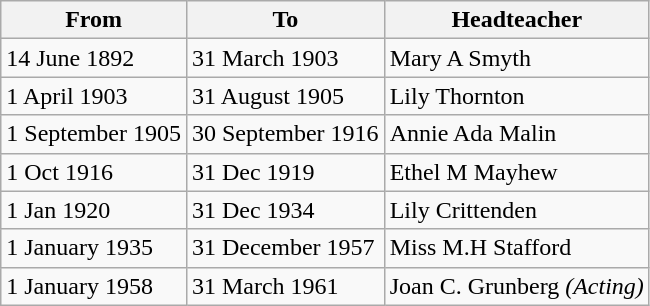<table class="wikitable">
<tr>
<th>From</th>
<th>To</th>
<th>Headteacher</th>
</tr>
<tr>
<td>14 June 1892</td>
<td>31 March 1903</td>
<td>Mary A Smyth</td>
</tr>
<tr>
<td>1 April 1903</td>
<td>31 August 1905</td>
<td>Lily Thornton</td>
</tr>
<tr>
<td>1 September 1905</td>
<td>30 September 1916</td>
<td>Annie Ada Malin</td>
</tr>
<tr>
<td>1 Oct 1916</td>
<td>31 Dec 1919</td>
<td>Ethel M Mayhew</td>
</tr>
<tr>
<td>1 Jan 1920</td>
<td>31 Dec 1934</td>
<td>Lily Crittenden</td>
</tr>
<tr>
<td>1 January 1935</td>
<td>31 December 1957</td>
<td>Miss M.H Stafford</td>
</tr>
<tr>
<td>1 January 1958</td>
<td>31 March 1961</td>
<td>Joan C. Grunberg <em>(Acting)</em></td>
</tr>
</table>
